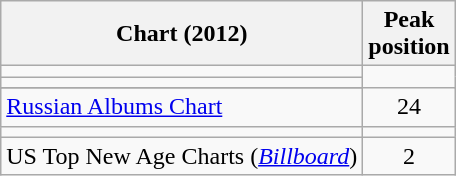<table class="wikitable sortable">
<tr>
<th>Chart (2012)</th>
<th>Peak<br>position</th>
</tr>
<tr>
<td></td>
</tr>
<tr>
<td></td>
</tr>
<tr>
</tr>
<tr>
<td><a href='#'>Russian Albums Chart</a></td>
<td style="text-align:center;">24</td>
</tr>
<tr>
<td></td>
</tr>
<tr>
<td>US Top New Age Charts (<em><a href='#'>Billboard</a></em>)</td>
<td style="text-align:center;">2</td>
</tr>
</table>
